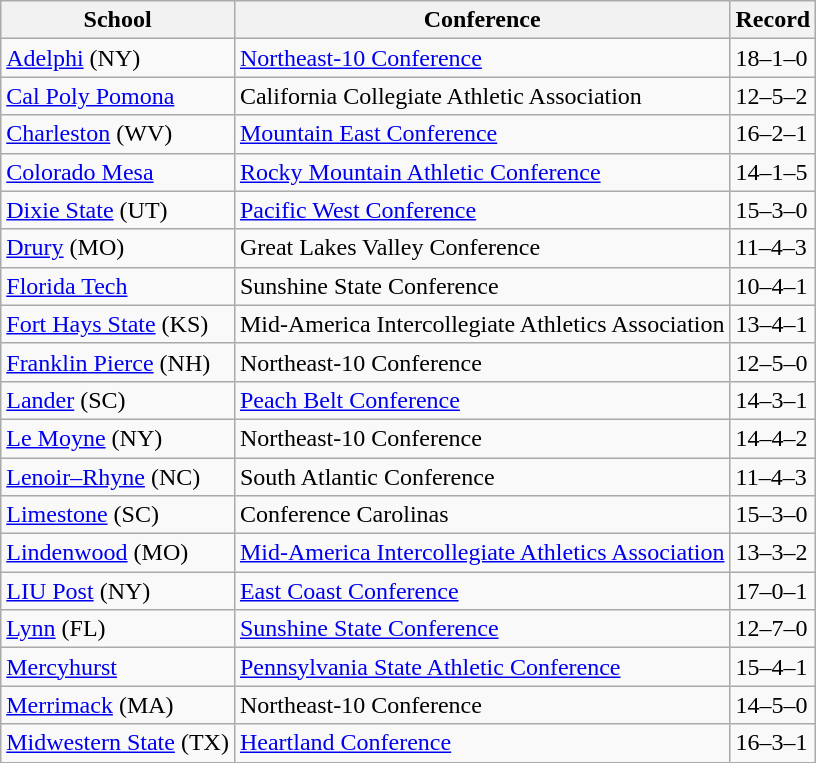<table class="wikitable">
<tr>
<th>School</th>
<th>Conference</th>
<th>Record</th>
</tr>
<tr>
<td><a href='#'>Adelphi</a> (NY)</td>
<td><a href='#'>Northeast-10 Conference</a></td>
<td>18–1–0</td>
</tr>
<tr>
<td><a href='#'>Cal Poly Pomona</a></td>
<td>California Collegiate Athletic Association</td>
<td>12–5–2</td>
</tr>
<tr>
<td><a href='#'>Charleston</a> (WV)</td>
<td><a href='#'>Mountain East Conference</a></td>
<td>16–2–1</td>
</tr>
<tr>
<td><a href='#'>Colorado Mesa</a></td>
<td><a href='#'>Rocky Mountain Athletic Conference</a></td>
<td>14–1–5</td>
</tr>
<tr>
<td><a href='#'>Dixie State</a> (UT)</td>
<td><a href='#'>Pacific West Conference</a></td>
<td>15–3–0</td>
</tr>
<tr>
<td><a href='#'>Drury</a> (MO)</td>
<td>Great Lakes Valley Conference</td>
<td>11–4–3</td>
</tr>
<tr>
<td><a href='#'>Florida Tech</a></td>
<td>Sunshine State Conference</td>
<td>10–4–1</td>
</tr>
<tr>
<td><a href='#'>Fort Hays State</a> (KS)</td>
<td>Mid-America Intercollegiate Athletics Association</td>
<td>13–4–1</td>
</tr>
<tr>
<td><a href='#'>Franklin Pierce</a> (NH)</td>
<td>Northeast-10 Conference</td>
<td>12–5–0</td>
</tr>
<tr>
<td><a href='#'>Lander</a> (SC)</td>
<td><a href='#'>Peach Belt Conference</a></td>
<td>14–3–1</td>
</tr>
<tr>
<td><a href='#'>Le Moyne</a> (NY)</td>
<td>Northeast-10 Conference</td>
<td>14–4–2</td>
</tr>
<tr>
<td><a href='#'>Lenoir–Rhyne</a> (NC)</td>
<td>South Atlantic Conference</td>
<td>11–4–3</td>
</tr>
<tr>
<td><a href='#'>Limestone</a> (SC)</td>
<td>Conference Carolinas</td>
<td>15–3–0</td>
</tr>
<tr>
<td><a href='#'>Lindenwood</a> (MO)</td>
<td><a href='#'>Mid-America Intercollegiate Athletics Association</a></td>
<td>13–3–2</td>
</tr>
<tr>
<td><a href='#'>LIU Post</a> (NY)</td>
<td><a href='#'>East Coast Conference</a></td>
<td>17–0–1</td>
</tr>
<tr>
<td><a href='#'>Lynn</a> (FL)</td>
<td><a href='#'>Sunshine State Conference</a></td>
<td>12–7–0</td>
</tr>
<tr>
<td><a href='#'>Mercyhurst</a></td>
<td><a href='#'>Pennsylvania State Athletic Conference</a></td>
<td>15–4–1</td>
</tr>
<tr>
<td><a href='#'>Merrimack</a> (MA)</td>
<td>Northeast-10 Conference</td>
<td>14–5–0</td>
</tr>
<tr>
<td><a href='#'>Midwestern State</a> (TX)</td>
<td><a href='#'>Heartland Conference</a></td>
<td>16–3–1</td>
</tr>
</table>
